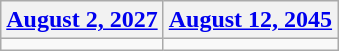<table class=wikitable>
<tr>
<th><a href='#'>August 2, 2027</a></th>
<th><a href='#'>August 12, 2045</a></th>
</tr>
<tr>
<td></td>
<td></td>
</tr>
</table>
